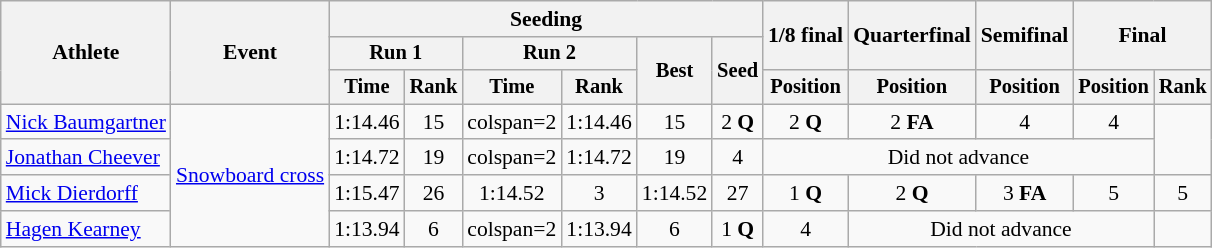<table class=wikitable style=font-size:90%;text-align:center>
<tr>
<th rowspan=3>Athlete</th>
<th rowspan=3>Event</th>
<th colspan=6>Seeding</th>
<th rowspan=2>1/8 final</th>
<th rowspan=2>Quarterfinal</th>
<th rowspan=2>Semifinal</th>
<th rowspan=2 colspan=2>Final</th>
</tr>
<tr style=font-size:95%>
<th colspan=2>Run 1</th>
<th colspan=2>Run 2</th>
<th rowspan=2>Best</th>
<th rowspan=2>Seed</th>
</tr>
<tr style=font-size:95%>
<th>Time</th>
<th>Rank</th>
<th>Time</th>
<th>Rank</th>
<th>Position</th>
<th>Position</th>
<th>Position</th>
<th>Position</th>
<th>Rank</th>
</tr>
<tr>
<td align=left><a href='#'>Nick Baumgartner</a></td>
<td style="text-align:left;" rowspan="4"><a href='#'>Snowboard cross</a></td>
<td>1:14.46</td>
<td>15</td>
<td>colspan=2 </td>
<td>1:14.46</td>
<td>15</td>
<td>2 <strong>Q</strong></td>
<td>2 <strong>Q</strong></td>
<td>2 <strong>FA</strong></td>
<td>4</td>
<td>4</td>
</tr>
<tr>
<td align=left><a href='#'>Jonathan Cheever</a></td>
<td>1:14.72</td>
<td>19</td>
<td>colspan=2 </td>
<td>1:14.72</td>
<td>19</td>
<td>4</td>
<td colspan=4>Did not advance</td>
</tr>
<tr>
<td align=left><a href='#'>Mick Dierdorff</a></td>
<td>1:15.47</td>
<td>26</td>
<td>1:14.52</td>
<td>3</td>
<td>1:14.52</td>
<td>27</td>
<td>1 <strong>Q</strong></td>
<td>2 <strong>Q</strong></td>
<td>3 <strong>FA</strong></td>
<td>5</td>
<td>5</td>
</tr>
<tr>
<td align=left><a href='#'>Hagen Kearney</a></td>
<td>1:13.94</td>
<td>6</td>
<td>colspan=2 </td>
<td>1:13.94</td>
<td>6</td>
<td>1 <strong>Q</strong></td>
<td>4</td>
<td colspan=3>Did not advance</td>
</tr>
</table>
